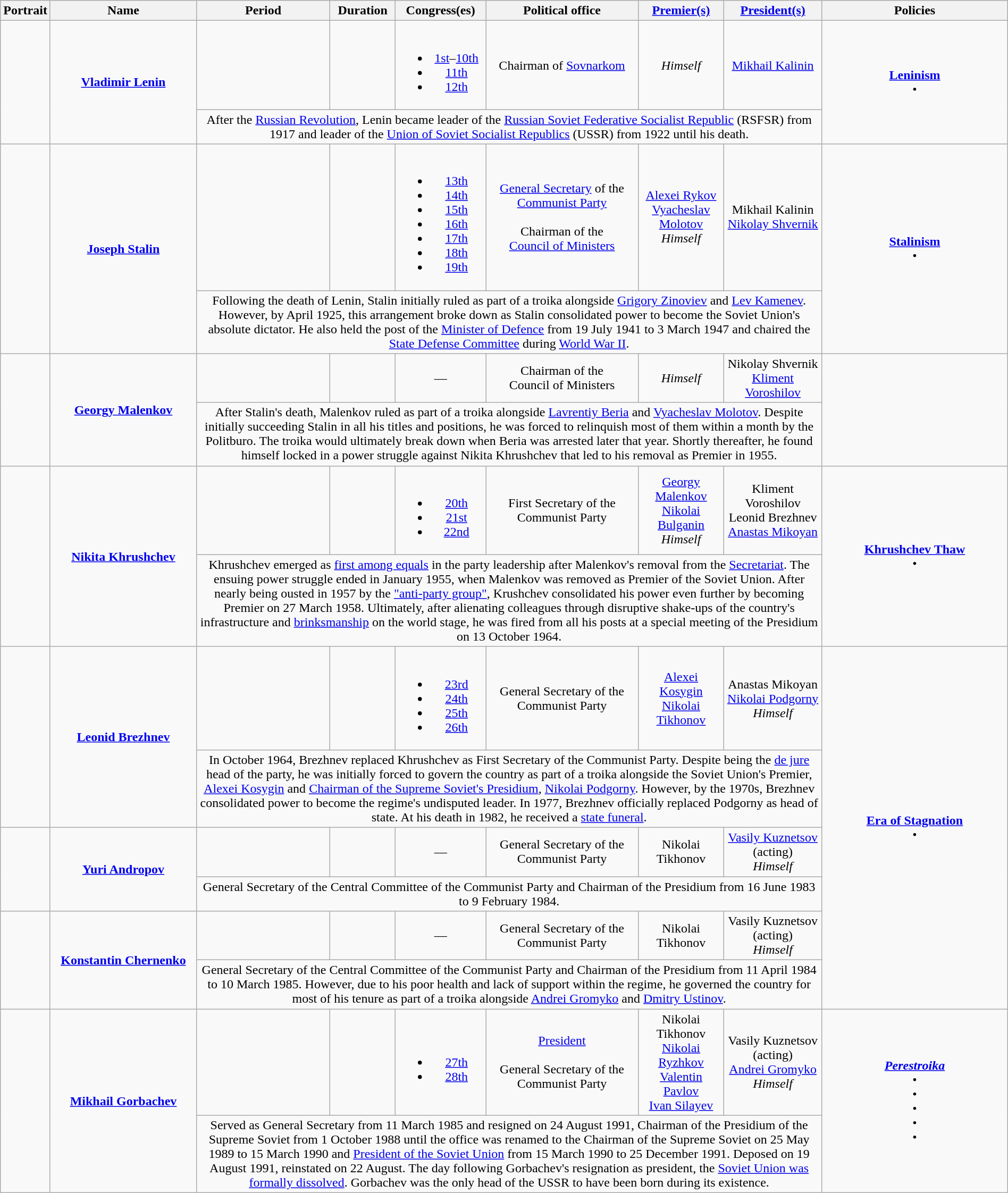<table class="wikitable" style="text-align:center; width:100%;">
<tr>
<th scope="col">Portrait</th>
<th scope="col" style="width:11em;">Name<br></th>
<th scope="col" style="width:10em;">Period</th>
<th>Duration</th>
<th scope="col">Congress(es)</th>
<th scope="col" style="width:11.5em;">Political office</th>
<th><a href='#'>Premier(s)</a></th>
<th><a href='#'>President(s)</a></th>
<th scope="col" style="width:14.1em;">Policies</th>
</tr>
<tr>
<td rowspan="2"></td>
<td rowspan="2"><strong><a href='#'>Vladimir Lenin</a></strong><br></td>
<td></td>
<td></td>
<td><br><ul><li><a href='#'>1st</a>–<a href='#'>10th</a></li><li><a href='#'>11th</a></li><li><a href='#'>12th</a></li></ul></td>
<td>Chairman of <a href='#'>Sovnarkom</a></td>
<td><em>Himself</em></td>
<td><a href='#'>Mikhail Kalinin</a></td>
<td rowspan="2"><strong><a href='#'>Leninism</a></strong><br>• </td>
</tr>
<tr>
<td colspan="6">After the <a href='#'>Russian Revolution</a>, Lenin became leader of the <a href='#'>Russian Soviet Federative Socialist Republic</a> (RSFSR) from 1917 and leader of the <a href='#'>Union of Soviet Socialist Republics</a> (USSR) from 1922 until his death.</td>
</tr>
<tr>
<td rowspan="2"></td>
<td rowspan="2"><strong><a href='#'>Joseph Stalin</a></strong><br></td>
<td></td>
<td></td>
<td><br><ul><li><a href='#'>13th</a></li><li><a href='#'>14th</a></li><li><a href='#'>15th</a></li><li><a href='#'>16th</a></li><li><a href='#'>17th</a></li><li><a href='#'>18th</a></li><li><a href='#'>19th</a></li></ul></td>
<td><a href='#'>General Secretary</a> of the <a href='#'>Communist Party</a><br><br>Chairman of the<br><a href='#'>Council of Ministers</a><br></td>
<td><a href='#'>Alexei Rykov</a><br><a href='#'>Vyacheslav Molotov</a><br><em>Himself</em></td>
<td>Mikhail Kalinin<br><a href='#'>Nikolay Shvernik</a></td>
<td rowspan="2"><strong><a href='#'>Stalinism</a></strong><br>• </td>
</tr>
<tr>
<td colspan="6">Following the death of Lenin, Stalin initially ruled as part of a troika alongside <a href='#'>Grigory Zinoviev</a> and <a href='#'>Lev Kamenev</a>. However, by April 1925, this arrangement broke down as Stalin consolidated power to become the Soviet Union's absolute dictator. He also held the post of the <a href='#'>Minister of Defence</a> from 19 July 1941 to 3 March 1947 and chaired the <a href='#'>State Defense Committee</a> during <a href='#'>World War II</a>.</td>
</tr>
<tr>
<td rowspan="2"></td>
<td rowspan="2"><strong><a href='#'>Georgy Malenkov</a></strong><br></td>
<td></td>
<td></td>
<td>—</td>
<td>Chairman of the<br>Council of Ministers</td>
<td><em>Himself</em></td>
<td>Nikolay Shvernik<br><a href='#'>Kliment Voroshilov</a></td>
<td rowspan="2"></td>
</tr>
<tr>
<td colspan="6">After Stalin's death, Malenkov ruled as part of a troika alongside <a href='#'>Lavrentiy Beria</a> and <a href='#'>Vyacheslav Molotov</a>. Despite initially succeeding Stalin in all his titles and positions, he was forced to relinquish most of them within a month by the Politburo. The troika would ultimately break down when Beria was arrested later that year. Shortly thereafter, he found himself locked in a power struggle against Nikita Khrushchev that led to his removal as Premier in 1955.</td>
</tr>
<tr>
<td rowspan="2"></td>
<td rowspan="2"><strong><a href='#'>Nikita Khrushchev</a></strong><br></td>
<td></td>
<td></td>
<td><br><ul><li><a href='#'>20th</a></li><li><a href='#'>21st</a></li><li><a href='#'>22nd</a></li></ul></td>
<td>First Secretary of the<br>Communist Party</td>
<td><a href='#'>Georgy Malenkov</a><br><a href='#'>Nikolai Bulganin</a><br><em>Himself</em></td>
<td>Kliment Voroshilov<br>Leonid Brezhnev<br><a href='#'>Anastas Mikoyan</a></td>
<td rowspan="2"><strong><a href='#'>Khrushchev Thaw</a></strong><br>• </td>
</tr>
<tr>
<td colspan="6">Khrushchev emerged as <a href='#'>first among equals</a> in the party leadership after Malenkov's removal from the <a href='#'>Secretariat</a>. The ensuing power struggle ended in January 1955, when Malenkov was removed as Premier of the Soviet Union. After nearly being ousted in 1957 by the <a href='#'>"anti-party group"</a>, Krushchev consolidated his power even further by becoming Premier on 27 March 1958. Ultimately, after alienating colleagues through disruptive shake-ups of the country's infrastructure and <a href='#'>brinksmanship</a> on the world stage, he was fired from all his posts at a special meeting of the Presidium on 13 October 1964.</td>
</tr>
<tr>
<td rowspan="2"></td>
<td rowspan="2"><strong><a href='#'>Leonid Brezhnev</a></strong><br></td>
<td></td>
<td></td>
<td><br><ul><li><a href='#'>23rd</a></li><li><a href='#'>24th</a></li><li><a href='#'>25th</a></li><li><a href='#'>26th</a></li></ul></td>
<td>General Secretary of the Communist Party</td>
<td><a href='#'>Alexei Kosygin</a><br><a href='#'>Nikolai Tikhonov</a></td>
<td>Anastas Mikoyan<br><a href='#'>Nikolai Podgorny</a><br><em>Himself</em></td>
<td rowspan="6"><strong><a href='#'>Era of Stagnation</a></strong><br>• </td>
</tr>
<tr>
<td colspan="6">In October 1964, Brezhnev replaced Khrushchev as First Secretary of the Communist Party. Despite being the <a href='#'>de jure</a> head of the party, he was initially forced to govern the country as part of a troika alongside the Soviet Union's Premier, <a href='#'>Alexei Kosygin</a> and <a href='#'>Chairman of the Supreme Soviet's Presidium</a>, <a href='#'>Nikolai Podgorny</a>. However, by the 1970s, Brezhnev consolidated power to become the regime's undisputed leader. In 1977, Brezhnev officially replaced Podgorny as head of state. At his death in 1982, he received a <a href='#'>state funeral</a>.</td>
</tr>
<tr>
<td rowspan="2"></td>
<td rowspan="2"><strong><a href='#'>Yuri Andropov</a></strong><br></td>
<td></td>
<td></td>
<td>—</td>
<td>General Secretary of the Communist Party</td>
<td>Nikolai Tikhonov</td>
<td><a href='#'>Vasily Kuznetsov</a> (acting)<br><em>Himself</em></td>
</tr>
<tr>
<td colspan="6">General Secretary of the Central Committee of the Communist Party and Chairman of the Presidium from 16 June 1983 to 9 February 1984.</td>
</tr>
<tr>
<td rowspan="2"></td>
<td rowspan="2"><strong><a href='#'>Konstantin Chernenko</a></strong><br></td>
<td></td>
<td></td>
<td>—</td>
<td>General Secretary of the Communist Party</td>
<td>Nikolai Tikhonov</td>
<td>Vasily Kuznetsov (acting)<br><em>Himself</em></td>
</tr>
<tr>
<td colspan="6">General Secretary of the Central Committee of the Communist Party and Chairman of the Presidium from 11 April 1984 to 10 March 1985. However, due to his poor health and lack of support within the regime, he governed the country for most of his tenure as part of a troika alongside <a href='#'>Andrei Gromyko</a> and <a href='#'>Dmitry Ustinov</a>.</td>
</tr>
<tr>
<td rowspan="2"></td>
<td rowspan="2"><strong><a href='#'>Mikhail Gorbachev</a></strong><br></td>
<td></td>
<td></td>
<td><br><ul><li><a href='#'>27th</a></li><li><a href='#'>28th</a></li></ul></td>
<td><a href='#'>President</a><br><br>General Secretary of the Communist Party</td>
<td>Nikolai Tikhonov<br><a href='#'>Nikolai Ryzhkov</a><br><a href='#'>Valentin Pavlov</a><br><a href='#'>Ivan Silayev</a></td>
<td>Vasily Kuznetsov (acting)<br><a href='#'>Andrei Gromyko</a><br><em>Himself</em></td>
<td rowspan="2"><strong><em><a href='#'>Perestroika</a></em></strong><br>• <br>• <br>• <br>• <br>• </td>
</tr>
<tr>
<td colspan="6">Served as General Secretary from 11 March 1985 and resigned on 24 August 1991, Chairman of the Presidium of the Supreme Soviet from 1 October 1988 until the office was renamed to the Chairman of the Supreme Soviet on 25 May 1989 to 15 March 1990 and <a href='#'>President of the Soviet Union</a> from 15 March 1990 to 25 December 1991. Deposed on 19 August 1991, reinstated on 22 August. The day following Gorbachev's resignation as president, the <a href='#'>Soviet Union was formally dissolved</a>. Gorbachev was the only head of the USSR to have been born during its existence.</td>
</tr>
</table>
